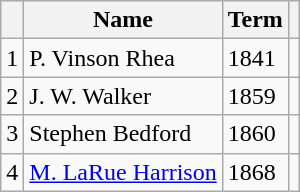<table class="wikitable sortable">
<tr>
<th></th>
<th>Name</th>
<th>Term</th>
<th></th>
</tr>
<tr>
<td>1</td>
<td>P. Vinson Rhea</td>
<td>1841</td>
<td></td>
</tr>
<tr>
<td>2</td>
<td>J. W. Walker</td>
<td>1859</td>
<td></td>
</tr>
<tr>
<td>3</td>
<td>Stephen Bedford</td>
<td>1860</td>
<td></td>
</tr>
<tr>
<td>4</td>
<td><a href='#'>M. LaRue Harrison</a></td>
<td>1868</td>
<td></td>
</tr>
</table>
